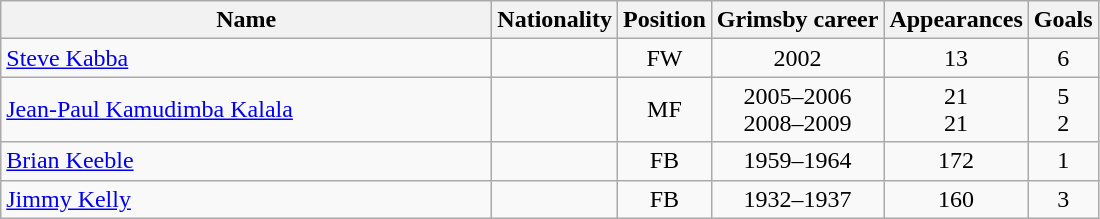<table class="wikitable" style="text-align: center;">
<tr>
<th style="width:20em">Name</th>
<th>Nationality</th>
<th>Position</th>
<th>Grimsby career</th>
<th>Appearances</th>
<th>Goals</th>
</tr>
<tr>
<td align="left"><a href='#'>Steve Kabba</a></td>
<td></td>
<td>FW</td>
<td>2002</td>
<td>13</td>
<td>6</td>
</tr>
<tr>
<td align="left"><a href='#'>Jean-Paul Kamudimba Kalala</a></td>
<td></td>
<td>MF</td>
<td>2005–2006<br>2008–2009</td>
<td>21<br>21</td>
<td>5<br>2</td>
</tr>
<tr>
<td align="left"><a href='#'>Brian Keeble</a></td>
<td></td>
<td>FB</td>
<td>1959–1964</td>
<td>172</td>
<td>1</td>
</tr>
<tr>
<td align="left"><a href='#'>Jimmy Kelly</a></td>
<td></td>
<td>FB</td>
<td>1932–1937</td>
<td>160</td>
<td>3</td>
</tr>
</table>
